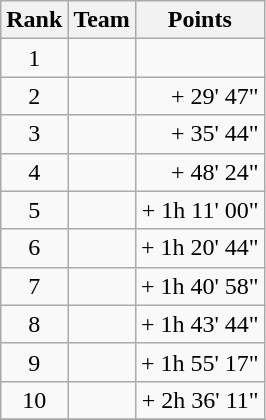<table class="wikitable plainrowheaders">
<tr>
<th scope="col">Rank</th>
<th scope="col">Team</th>
<th scope="col">Points</th>
</tr>
<tr>
<td style="text-align:center;">1</td>
<td> </td>
<td style="text-align:right;"></td>
</tr>
<tr>
<td style="text-align:center;">2</td>
<td> </td>
<td style="text-align:right;">+ 29' 47"</td>
</tr>
<tr>
<td style="text-align:center;">3</td>
<td> </td>
<td style="text-align:right;">+ 35' 44"</td>
</tr>
<tr>
<td style="text-align:center;">4</td>
<td> </td>
<td style="text-align:right;">+ 48' 24"</td>
</tr>
<tr>
<td style="text-align:center;">5</td>
<td> </td>
<td style="text-align:right;">+ 1h 11' 00"</td>
</tr>
<tr>
<td style="text-align:center;">6</td>
<td> </td>
<td style="text-align:right;">+ 1h 20' 44"</td>
</tr>
<tr>
<td style="text-align:center;">7</td>
<td> </td>
<td style="text-align:right;">+ 1h 40' 58"</td>
</tr>
<tr>
<td style="text-align:center;">8</td>
<td> </td>
<td style="text-align:right;">+ 1h 43' 44"</td>
</tr>
<tr>
<td style="text-align:center;">9</td>
<td> </td>
<td style="text-align:right;">+ 1h 55' 17"</td>
</tr>
<tr>
<td style="text-align:center;">10</td>
<td> </td>
<td style="text-align:right;">+ 2h 36' 11"</td>
</tr>
<tr>
</tr>
</table>
